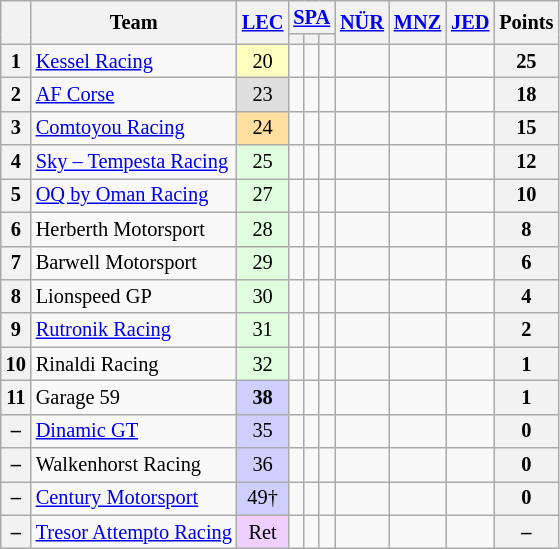<table class="wikitable mw-collapsible mw-collapsed" style="font-size:85%; text-align:center;">
<tr>
<th rowspan="2"></th>
<th rowspan="2">Team</th>
<th rowspan="2"><a href='#'>LEC</a><br></th>
<th colspan="3"><a href='#'>SPA</a><br></th>
<th rowspan="2"><a href='#'>NÜR</a><br></th>
<th rowspan="2"><a href='#'>MNZ</a><br></th>
<th rowspan="2"><a href='#'>JED</a><br></th>
<th rowspan="2">Points</th>
</tr>
<tr>
<th></th>
<th></th>
<th></th>
</tr>
<tr>
<th>1</th>
<td align="left"> <a href='#'>Kessel Racing</a></td>
<td style="background:#ffffbf;">20</td>
<td style="background:#;"></td>
<td style="background:#;"></td>
<td style="background:#;"></td>
<td style="background:#;"></td>
<td style="background:#;"></td>
<td style="background:#;"></td>
<th>25</th>
</tr>
<tr>
<th>2</th>
<td align="left"> <a href='#'>AF Corse</a></td>
<td style="background:#DFDFDF;">23</td>
<td style="background:#;"></td>
<td style="background:#;"></td>
<td style="background:#;"></td>
<td style="background:#;"></td>
<td style="background:#;"></td>
<td style="background:#;"></td>
<th>18</th>
</tr>
<tr>
<th>3</th>
<td align="left"> <a href='#'>Comtoyou Racing</a></td>
<td style="background:#FFDF9F;">24</td>
<td style="background:#;"></td>
<td style="background:#;"></td>
<td style="background:#;"></td>
<td style="background:#;"></td>
<td style="background:#;"></td>
<td style="background:#;"></td>
<th>15</th>
</tr>
<tr>
<th>4</th>
<td align="left"> <a href='#'>Sky – Tempesta Racing</a></td>
<td style="background:#DFFFDF;">25</td>
<td style="background:#;"></td>
<td style="background:#;"></td>
<td style="background:#;"></td>
<td style="background:#;"></td>
<td style="background:#;"></td>
<td style="background:#;"></td>
<th>12</th>
</tr>
<tr>
<th>5</th>
<td align="left"> <a href='#'>OQ by Oman Racing</a></td>
<td style="background:#DFFFDF;">27</td>
<td style="background:#;"></td>
<td style="background:#;"></td>
<td style="background:#;"></td>
<td style="background:#;"></td>
<td style="background:#;"></td>
<td style="background:#;"></td>
<th>10</th>
</tr>
<tr>
<th>6</th>
<td align="left"> Herberth Motorsport</td>
<td style="background:#DFFFDF;">28</td>
<td style="background:#;"></td>
<td style="background:#;"></td>
<td style="background:#;"></td>
<td style="background:#;"></td>
<td style="background:#;"></td>
<td style="background:#;"></td>
<th>8</th>
</tr>
<tr>
<th>7</th>
<td align="left"> Barwell Motorsport</td>
<td style="background:#DFFFDF;">29</td>
<td style="background:#;"></td>
<td style="background:#;"></td>
<td style="background:#;"></td>
<td style="background:#;"></td>
<td style="background:#;"></td>
<td style="background:#;"></td>
<th>6</th>
</tr>
<tr>
<th>8</th>
<td align="left"> Lionspeed GP</td>
<td style="background:#DFFFDF;">30</td>
<td style="background:#;"></td>
<td style="background:#;"></td>
<td style="background:#;"></td>
<td style="background:#;"></td>
<td style="background:#;"></td>
<td style="background:#;"></td>
<th>4</th>
</tr>
<tr>
<th>9</th>
<td align="left"> <a href='#'>Rutronik Racing</a></td>
<td style="background:#DFFFDF;">31</td>
<td style="background:#;"></td>
<td style="background:#;"></td>
<td style="background:#;"></td>
<td style="background:#;"></td>
<td style="background:#;"></td>
<td style="background:#;"></td>
<th>2</th>
</tr>
<tr>
<th>10</th>
<td align="left"> Rinaldi Racing</td>
<td style="background:#DFFFDF;">32</td>
<td style="background:#;"></td>
<td style="background:#;"></td>
<td style="background:#;"></td>
<td style="background:#;"></td>
<td style="background:#;"></td>
<td style="background:#;"></td>
<th>1</th>
</tr>
<tr>
<th>11</th>
<td align="left"> Garage 59</td>
<td style="background:#CFCFFF;"><strong>38</strong></td>
<td style="background:#;"></td>
<td style="background:#;"></td>
<td style="background:#;"></td>
<td style="background:#;"></td>
<td style="background:#;"></td>
<td style="background:#;"></td>
<th>1</th>
</tr>
<tr>
<th>–</th>
<td align="left"> <a href='#'>Dinamic GT</a></td>
<td style="background:#CFCFFF;">35</td>
<td style="background:#;"></td>
<td style="background:#;"></td>
<td style="background:#;"></td>
<td style="background:#;"></td>
<td style="background:#;"></td>
<td style="background:#;"></td>
<th>0</th>
</tr>
<tr>
<th>–</th>
<td align="left"> Walkenhorst Racing</td>
<td style="background:#CFCFFF;">36</td>
<td style="background:#;"></td>
<td style="background:#;"></td>
<td style="background:#;"></td>
<td style="background:#;"></td>
<td style="background:#;"></td>
<td style="background:#;"></td>
<th>0</th>
</tr>
<tr>
<th>–</th>
<td align="left"> <a href='#'>Century Motorsport</a></td>
<td style="background:#CFCFFF;">49†</td>
<td style="background:#;"></td>
<td style="background:#;"></td>
<td style="background:#;"></td>
<td style="background:#;"></td>
<td style="background:#;"></td>
<td style="background:#;"></td>
<th>0</th>
</tr>
<tr>
<th>–</th>
<td align="left"> <a href='#'>Tresor Attempto Racing</a></td>
<td style="background:#EFCFFF;">Ret</td>
<td style="background:#;"></td>
<td style="background:#;"></td>
<td style="background:#;"></td>
<td style="background:#;"></td>
<td style="background:#;"></td>
<td style="background:#;"></td>
<th>–</th>
</tr>
</table>
